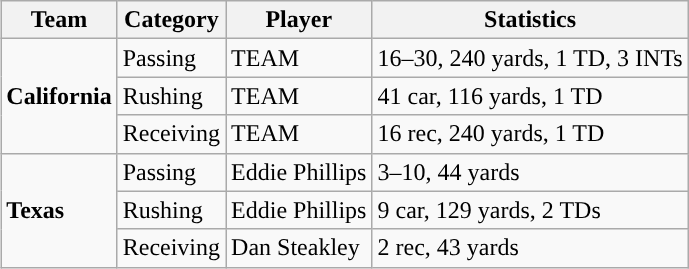<table class="wikitable" style="float: right;">
<tr>
<th>Team</th>
<th>Category</th>
<th>Player</th>
<th>Statistics</th>
</tr>
<tr>
<td rowspan=3><strong>California</strong></td>
<td>Passing</td>
<td>TEAM</td>
<td>16–30, 240 yards, 1 TD, 3 INTs</td>
</tr>
<tr>
<td>Rushing</td>
<td>TEAM</td>
<td>41 car, 116 yards, 1 TD</td>
</tr>
<tr>
<td>Receiving</td>
<td>TEAM</td>
<td>16 rec, 240 yards, 1 TD</td>
</tr>
<tr>
<td rowspan=3><strong>Texas</strong></td>
<td>Passing</td>
<td>Eddie Phillips</td>
<td>3–10, 44 yards</td>
</tr>
<tr>
<td>Rushing</td>
<td>Eddie Phillips</td>
<td>9 car, 129 yards, 2 TDs</td>
</tr>
<tr>
<td>Receiving</td>
<td>Dan Steakley</td>
<td>2 rec, 43 yards</td>
</tr>
</table>
